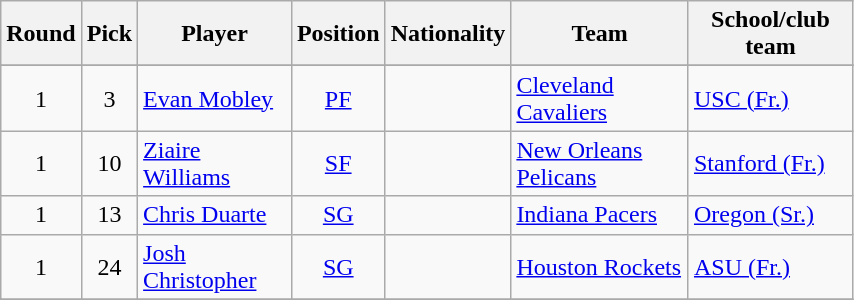<table class="wikitable" width="45%">
<tr>
<th>Round</th>
<th>Pick</th>
<th>Player</th>
<th>Position</th>
<th>Nationality</th>
<th>Team</th>
<th>School/club team</th>
</tr>
<tr>
</tr>
<tr>
<td align=center>1</td>
<td align=center>3</td>
<td><a href='#'>Evan Mobley</a></td>
<td align=center><a href='#'>PF</a></td>
<td></td>
<td><a href='#'>Cleveland Cavaliers</a></td>
<td><a href='#'>USC (Fr.)</a></td>
</tr>
<tr>
<td align=center>1</td>
<td align=center>10</td>
<td><a href='#'>Ziaire Williams</a></td>
<td align=center><a href='#'>SF</a></td>
<td></td>
<td><a href='#'>New Orleans Pelicans</a></td>
<td><a href='#'>Stanford (Fr.)</a></td>
</tr>
<tr>
<td align=center>1</td>
<td align=center>13</td>
<td><a href='#'>Chris Duarte</a></td>
<td align=center><a href='#'>SG</a></td>
<td></td>
<td><a href='#'>Indiana Pacers</a></td>
<td><a href='#'>Oregon (Sr.)</a></td>
</tr>
<tr>
<td align=center>1</td>
<td align=center>24</td>
<td><a href='#'>Josh Christopher</a></td>
<td align=center><a href='#'>SG</a></td>
<td></td>
<td><a href='#'>Houston Rockets</a></td>
<td><a href='#'>ASU (Fr.)</a></td>
</tr>
<tr>
</tr>
</table>
